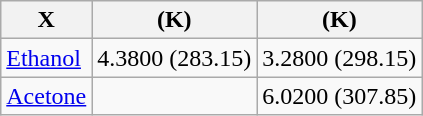<table class="wikitable">
<tr>
<th>X</th>
<th> (K)</th>
<th> (K)</th>
</tr>
<tr>
<td><a href='#'>Ethanol</a></td>
<td>4.3800 (283.15)</td>
<td>3.2800 (298.15)</td>
</tr>
<tr>
<td><a href='#'>Acetone</a></td>
<td></td>
<td>6.0200 (307.85)</td>
</tr>
</table>
